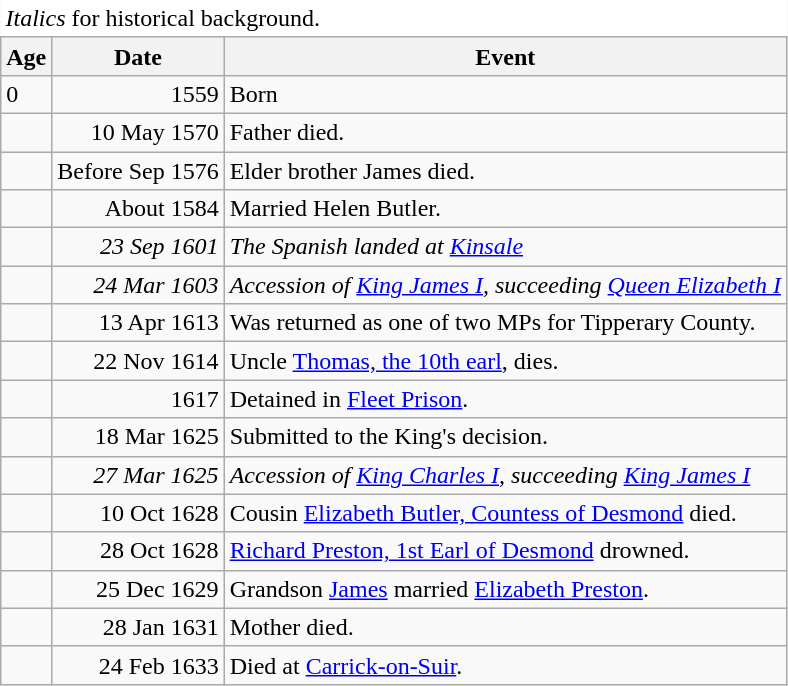<table class="wikitable mw-collapsible mw-collapsed" style="border: none;">
<tr>
<td colspan=3 style="background: white; border: none;"><em>Italics</em> for historical background.</td>
</tr>
<tr>
<th scope="col">Age</th>
<th scope="col">Date</th>
<th scope="col">Event</th>
</tr>
<tr>
<td>0</td>
<td align=right>1559</td>
<td>Born</td>
</tr>
<tr>
<td></td>
<td align=right>10 May 1570</td>
<td>Father died.</td>
</tr>
<tr>
<td></td>
<td align=right>Before Sep 1576</td>
<td>Elder brother James died.</td>
</tr>
<tr>
<td></td>
<td align=right>About 1584</td>
<td>Married Helen Butler.</td>
</tr>
<tr>
<td></td>
<td align=right><em>23 Sep 1601</em></td>
<td><em>The Spanish landed at <a href='#'>Kinsale</a></em></td>
</tr>
<tr>
<td></td>
<td align=right><em>24 Mar 1603</em></td>
<td><em>Accession of <a href='#'>King James I</a>, succeeding <a href='#'>Queen Elizabeth I</a></em></td>
</tr>
<tr>
<td></td>
<td align=right>13 Apr 1613</td>
<td>Was returned as one of two MPs for Tipperary County.</td>
</tr>
<tr>
<td></td>
<td align=right>22 Nov 1614</td>
<td>Uncle <a href='#'>Thomas, the 10th earl</a>, dies.</td>
</tr>
<tr>
<td></td>
<td align=right>1617</td>
<td>Detained in <a href='#'>Fleet Prison</a>.</td>
</tr>
<tr>
<td></td>
<td align=right>18 Mar 1625</td>
<td>Submitted to the King's decision.</td>
</tr>
<tr>
<td></td>
<td align=right><em>27 Mar 1625</em></td>
<td><em>Accession of <a href='#'>King Charles I</a>, succeeding <a href='#'>King James I</a></em></td>
</tr>
<tr>
<td></td>
<td align=right>10 Oct 1628</td>
<td>Cousin <a href='#'>Elizabeth Butler, Countess of Desmond</a> died.</td>
</tr>
<tr>
<td></td>
<td align=right>28 Oct 1628</td>
<td><a href='#'>Richard Preston, 1st Earl of Desmond</a> drowned.</td>
</tr>
<tr>
<td></td>
<td align=right>25 Dec 1629</td>
<td>Grandson <a href='#'>James</a> married <a href='#'>Elizabeth Preston</a>.</td>
</tr>
<tr>
<td></td>
<td align=right>28 Jan 1631</td>
<td>Mother died.</td>
</tr>
<tr>
<td></td>
<td align=right>24 Feb 1633</td>
<td>Died at <a href='#'>Carrick-on-Suir</a>.</td>
</tr>
</table>
